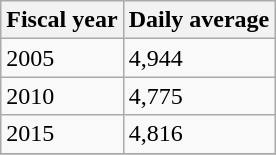<table class="wikitable">
<tr>
<th>Fiscal year</th>
<th>Daily average</th>
</tr>
<tr>
<td>2005</td>
<td>4,944</td>
</tr>
<tr>
<td>2010</td>
<td>4,775</td>
</tr>
<tr>
<td>2015</td>
<td>4,816</td>
</tr>
<tr>
</tr>
</table>
